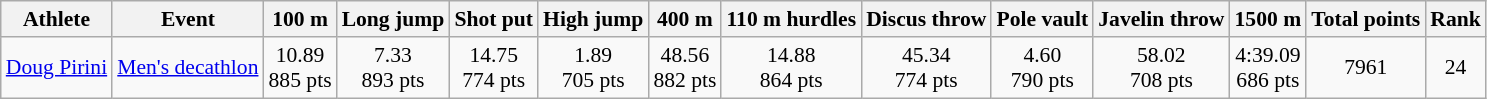<table class="wikitable" style="font-size:90%">
<tr>
<th>Athlete</th>
<th>Event</th>
<th>100 m</th>
<th>Long jump</th>
<th>Shot put</th>
<th>High jump</th>
<th>400 m</th>
<th>110 m hurdles</th>
<th>Discus throw</th>
<th>Pole vault</th>
<th>Javelin throw</th>
<th>1500 m</th>
<th>Total points</th>
<th>Rank</th>
</tr>
<tr align=center>
<td align=left><a href='#'>Doug Pirini</a></td>
<td align=left><a href='#'>Men's decathlon</a></td>
<td>10.89<br>885 pts</td>
<td>7.33<br>893 pts</td>
<td>14.75<br>774 pts</td>
<td>1.89<br>705 pts</td>
<td>48.56<br>882 pts</td>
<td>14.88<br>864 pts</td>
<td>45.34<br>774 pts</td>
<td>4.60<br>790 pts</td>
<td>58.02<br>708 pts</td>
<td>4:39.09<br>686 pts</td>
<td>7961</td>
<td>24</td>
</tr>
</table>
